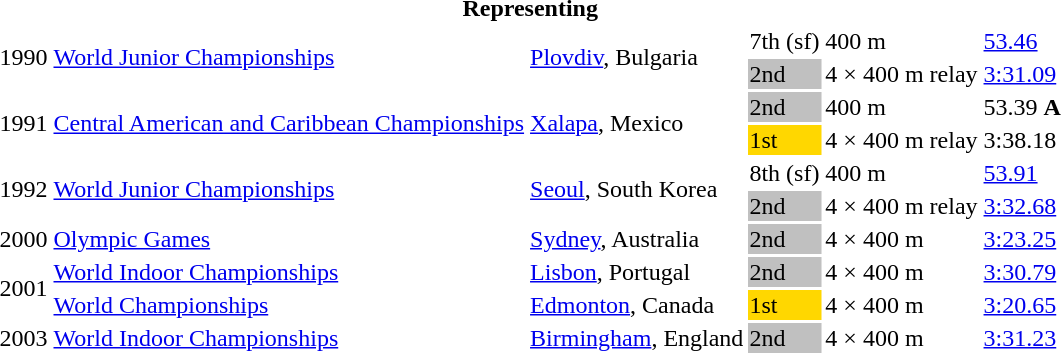<table>
<tr>
<th colspan="6">Representing </th>
</tr>
<tr>
<td rowspan=2>1990</td>
<td rowspan=2><a href='#'>World Junior Championships</a></td>
<td rowspan=2><a href='#'>Plovdiv</a>, Bulgaria</td>
<td>7th (sf)</td>
<td>400 m</td>
<td><a href='#'>53.46</a></td>
</tr>
<tr>
<td bgcolor=silver>2nd</td>
<td>4 × 400 m relay</td>
<td><a href='#'>3:31.09</a></td>
</tr>
<tr>
<td rowspan=2>1991</td>
<td rowspan=2><a href='#'>Central American and Caribbean Championships</a></td>
<td rowspan=2><a href='#'>Xalapa</a>, Mexico</td>
<td bgcolor="silver">2nd</td>
<td>400 m</td>
<td>53.39 <strong>A</strong></td>
</tr>
<tr>
<td bgcolor=gold>1st</td>
<td>4 × 400 m relay</td>
<td>3:38.18</td>
</tr>
<tr>
<td rowspan=2>1992</td>
<td rowspan=2><a href='#'>World Junior Championships</a></td>
<td rowspan=2><a href='#'>Seoul</a>, South Korea</td>
<td>8th (sf)</td>
<td>400 m</td>
<td><a href='#'>53.91</a></td>
</tr>
<tr>
<td bgcolor=silver>2nd</td>
<td>4 × 400 m relay</td>
<td><a href='#'>3:32.68</a></td>
</tr>
<tr>
<td>2000</td>
<td><a href='#'>Olympic Games</a></td>
<td><a href='#'>Sydney</a>, Australia</td>
<td bgcolor="silver">2nd</td>
<td>4 × 400 m</td>
<td><a href='#'>3:23.25</a></td>
</tr>
<tr>
<td rowspan=2>2001</td>
<td><a href='#'>World Indoor Championships</a></td>
<td><a href='#'>Lisbon</a>, Portugal</td>
<td bgcolor="silver">2nd</td>
<td>4 × 400 m</td>
<td><a href='#'>3:30.79</a></td>
</tr>
<tr>
<td><a href='#'>World Championships</a></td>
<td><a href='#'>Edmonton</a>, Canada</td>
<td bgcolor="gold">1st</td>
<td>4 × 400 m</td>
<td><a href='#'>3:20.65</a></td>
</tr>
<tr>
<td>2003</td>
<td><a href='#'>World Indoor Championships</a></td>
<td><a href='#'>Birmingham</a>, England</td>
<td bgcolor="silver">2nd</td>
<td>4 × 400 m</td>
<td><a href='#'>3:31.23</a></td>
</tr>
</table>
